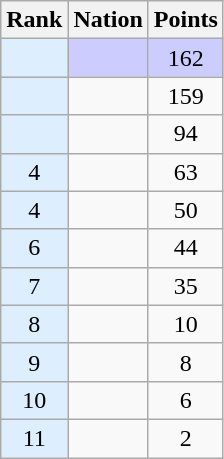<table class="wikitable sortable" style="text-align:center">
<tr>
<th>Rank</th>
<th>Nation</th>
<th>Points</th>
</tr>
<tr style="background-color:#ccccff">
<td bgcolor = DDEEFF></td>
<td align=left></td>
<td>162</td>
</tr>
<tr>
<td bgcolor = DDEEFF></td>
<td align=left></td>
<td>159</td>
</tr>
<tr>
<td bgcolor = DDEEFF></td>
<td align=left></td>
<td>94</td>
</tr>
<tr>
<td bgcolor = DDEEFF>4</td>
<td align=left></td>
<td>63</td>
</tr>
<tr>
<td bgcolor = DDEEFF>4</td>
<td align=left></td>
<td>50</td>
</tr>
<tr>
<td bgcolor = DDEEFF>6</td>
<td align=left></td>
<td>44</td>
</tr>
<tr>
<td bgcolor = DDEEFF>7</td>
<td align=left></td>
<td>35</td>
</tr>
<tr>
<td bgcolor = DDEEFF>8</td>
<td align=left></td>
<td>10</td>
</tr>
<tr>
<td bgcolor = DDEEFF>9</td>
<td align=left></td>
<td>8</td>
</tr>
<tr>
<td bgcolor = DDEEFF>10</td>
<td align=left></td>
<td>6</td>
</tr>
<tr>
<td bgcolor = DDEEFF>11</td>
<td align=left></td>
<td>2</td>
</tr>
</table>
